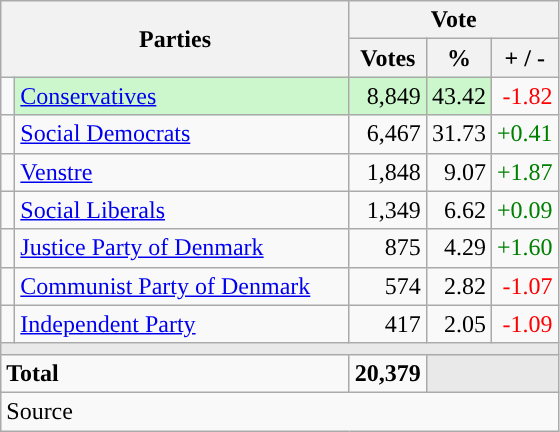<table class="wikitable" style="text-align:right;">
<tr>
<th style="text-align:centre;" rowspan="2" colspan="2" width="225">Parties</th>
<th colspan="3">Vote</th>
</tr>
<tr>
<th width="15">Votes</th>
<th width="15">%</th>
<th width="15">+ / -</th>
</tr>
<tr>
<td width="2" style="color:inherit;background:"></td>
<td bgcolor=#ccf7cc  align="left"><a href='#'>Conservatives</a></td>
<td bgcolor=#ccf7cc>8,849</td>
<td bgcolor=#ccf7cc>43.42</td>
<td style=color:red;>-1.82</td>
</tr>
<tr>
<td width="2" style="color:inherit;background:"></td>
<td align="left"><a href='#'>Social Democrats</a></td>
<td>6,467</td>
<td>31.73</td>
<td style=color:green;>+0.41</td>
</tr>
<tr>
<td width="2" style="color:inherit;background:"></td>
<td align="left"><a href='#'>Venstre</a></td>
<td>1,848</td>
<td>9.07</td>
<td style=color:green;>+1.87</td>
</tr>
<tr>
<td width="2" style="color:inherit;background:"></td>
<td align="left"><a href='#'>Social Liberals</a></td>
<td>1,349</td>
<td>6.62</td>
<td style=color:green;>+0.09</td>
</tr>
<tr>
<td width="2" style="color:inherit;background:"></td>
<td align="left"><a href='#'>Justice Party of Denmark</a></td>
<td>875</td>
<td>4.29</td>
<td style=color:green;>+1.60</td>
</tr>
<tr>
<td width="2" style="color:inherit;background:"></td>
<td align="left"><a href='#'>Communist Party of Denmark</a></td>
<td>574</td>
<td>2.82</td>
<td style=color:red;>-1.07</td>
</tr>
<tr>
<td width="2" style="color:inherit;background:"></td>
<td align="left"><a href='#'>Independent Party</a></td>
<td>417</td>
<td>2.05</td>
<td style=color:red;>-1.09</td>
</tr>
<tr>
<td colspan="7" bgcolor="#E9E9E9"></td>
</tr>
<tr>
<td align="left" colspan="2"><strong>Total</strong></td>
<td><strong>20,379</strong></td>
<td bgcolor="#E9E9E9" colspan="2"></td>
</tr>
<tr>
<td align="left" colspan="6">Source</td>
</tr>
</table>
